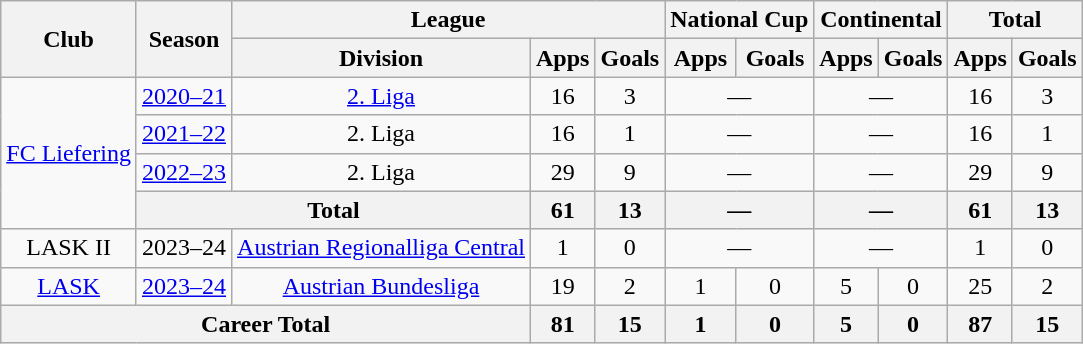<table class="wikitable" Style="text-align: center">
<tr>
<th rowspan="2">Club</th>
<th rowspan="2">Season</th>
<th colspan="3">League</th>
<th colspan="2">National Cup</th>
<th colspan="2">Continental</th>
<th colspan="2">Total</th>
</tr>
<tr>
<th>Division</th>
<th>Apps</th>
<th>Goals</th>
<th>Apps</th>
<th>Goals</th>
<th>Apps</th>
<th>Goals</th>
<th>Apps</th>
<th>Goals</th>
</tr>
<tr>
<td rowspan="4"><a href='#'>FC Liefering</a></td>
<td><a href='#'>2020–21</a></td>
<td><a href='#'>2. Liga</a></td>
<td>16</td>
<td>3</td>
<td colspan="2">—</td>
<td colspan="2">—</td>
<td>16</td>
<td>3</td>
</tr>
<tr>
<td><a href='#'>2021–22</a></td>
<td>2. Liga</td>
<td>16</td>
<td>1</td>
<td colspan="2">—</td>
<td colspan="2">—</td>
<td>16</td>
<td>1</td>
</tr>
<tr>
<td><a href='#'>2022–23</a></td>
<td>2. Liga</td>
<td>29</td>
<td>9</td>
<td colspan="2">—</td>
<td colspan="2">—</td>
<td>29</td>
<td>9</td>
</tr>
<tr>
<th colspan="2">Total</th>
<th>61</th>
<th>13</th>
<th colspan="2">—</th>
<th colspan="2">—</th>
<th>61</th>
<th>13</th>
</tr>
<tr>
<td>LASK II</td>
<td>2023–24</td>
<td><a href='#'>Austrian Regionalliga Central</a></td>
<td>1</td>
<td>0</td>
<td colspan="2">—</td>
<td colspan="2">—</td>
<td>1</td>
<td>0</td>
</tr>
<tr>
<td><a href='#'>LASK</a></td>
<td><a href='#'>2023–24</a></td>
<td><a href='#'>Austrian Bundesliga</a></td>
<td>19</td>
<td>2</td>
<td>1</td>
<td>0</td>
<td>5</td>
<td>0</td>
<td>25</td>
<td>2</td>
</tr>
<tr>
<th colspan="3">Career Total</th>
<th>81</th>
<th>15</th>
<th>1</th>
<th>0</th>
<th>5</th>
<th>0</th>
<th>87</th>
<th>15</th>
</tr>
</table>
